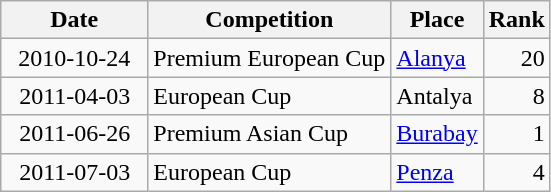<table class="wikitable sortable">
<tr>
<th>Date</th>
<th>Competition</th>
<th>Place</th>
<th>Rank</th>
</tr>
<tr>
<td style="text-align:right">  2010-10-24  </td>
<td>Premium European Cup</td>
<td><a href='#'>Alanya</a></td>
<td style="text-align:right">20</td>
</tr>
<tr>
<td style="text-align:right">  2011-04-03  </td>
<td>European Cup</td>
<td>Antalya</td>
<td style="text-align:right">8</td>
</tr>
<tr>
<td style="text-align:right">  2011-06-26  </td>
<td>Premium Asian Cup</td>
<td><a href='#'>Burabay</a></td>
<td style="text-align:right">1</td>
</tr>
<tr>
<td style="text-align:right">  2011-07-03  </td>
<td>European Cup</td>
<td><a href='#'>Penza</a></td>
<td style="text-align:right">4</td>
</tr>
</table>
